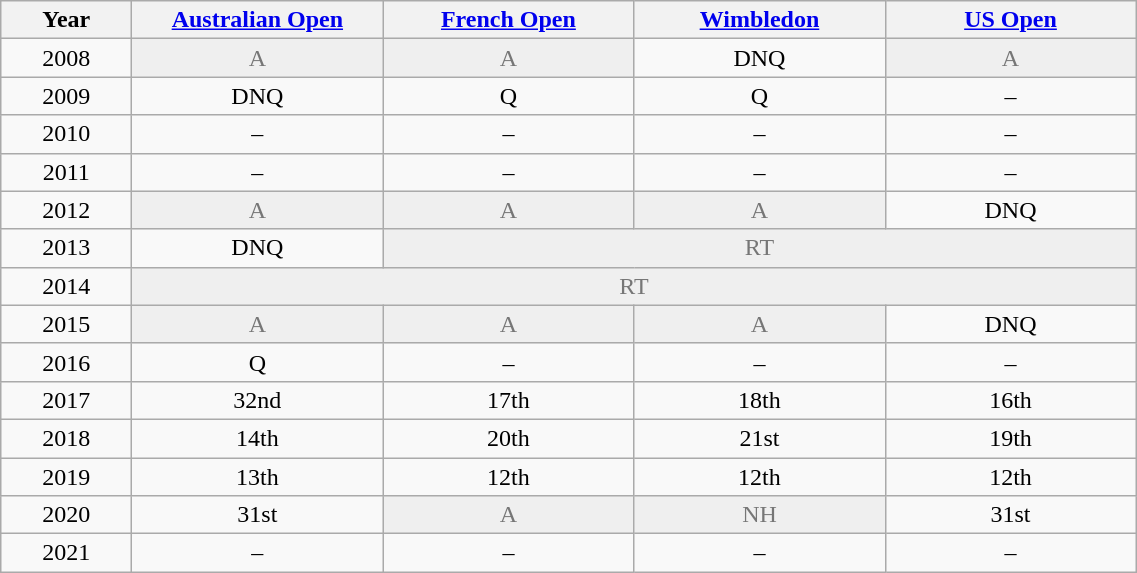<table class="wikitable" style="text-align:center">
<tr>
<th width="80">Year</th>
<th width="160"><a href='#'>Australian Open</a></th>
<th width="160"><a href='#'>French Open</a></th>
<th width="160"><a href='#'>Wimbledon</a></th>
<th width="160"><a href='#'>US Open</a></th>
</tr>
<tr>
<td>2008</td>
<td style=color:#767676 bgcolor=efefef>A</td>
<td style=color:#767676 bgcolor=efefef>A</td>
<td>DNQ</td>
<td style=color:#767676 bgcolor=efefef>A</td>
</tr>
<tr>
<td>2009</td>
<td>DNQ</td>
<td>Q</td>
<td>Q</td>
<td>–</td>
</tr>
<tr>
<td>2010</td>
<td>–</td>
<td>–</td>
<td>–</td>
<td>–</td>
</tr>
<tr>
<td>2011</td>
<td>–</td>
<td>–</td>
<td>–</td>
<td>–</td>
</tr>
<tr>
<td>2012</td>
<td style=color:#767676 bgcolor=efefef>A</td>
<td style=color:#767676 bgcolor=efefef>A</td>
<td style=color:#767676 bgcolor=efefef>A</td>
<td>DNQ</td>
</tr>
<tr>
<td>2013</td>
<td>DNQ</td>
<td style=color:#767676 bgcolor=efefef colspan="3">RT</td>
</tr>
<tr>
<td>2014</td>
<td style=color:#767676 bgcolor=efefef colspan="4">RT</td>
</tr>
<tr>
<td>2015</td>
<td style=color:#767676 bgcolor=efefef>A</td>
<td style=color:#767676 bgcolor=efefef>A</td>
<td style=color:#767676 bgcolor=efefef>A</td>
<td>DNQ</td>
</tr>
<tr>
<td>2016</td>
<td>Q</td>
<td>–</td>
<td>–</td>
<td>–</td>
</tr>
<tr>
<td>2017</td>
<td>32nd</td>
<td>17th</td>
<td>18th</td>
<td>16th</td>
</tr>
<tr>
<td>2018</td>
<td>14th</td>
<td>20th</td>
<td>21st</td>
<td>19th</td>
</tr>
<tr>
<td>2019</td>
<td>13th</td>
<td>12th</td>
<td>12th</td>
<td>12th</td>
</tr>
<tr>
<td>2020</td>
<td>31st</td>
<td style=color:#767676 bgcolor=efefef>A</td>
<td style=color:#767676 bgcolor=efefef>NH</td>
<td>31st</td>
</tr>
<tr>
<td>2021</td>
<td>–</td>
<td>–</td>
<td>–</td>
<td>–</td>
</tr>
</table>
